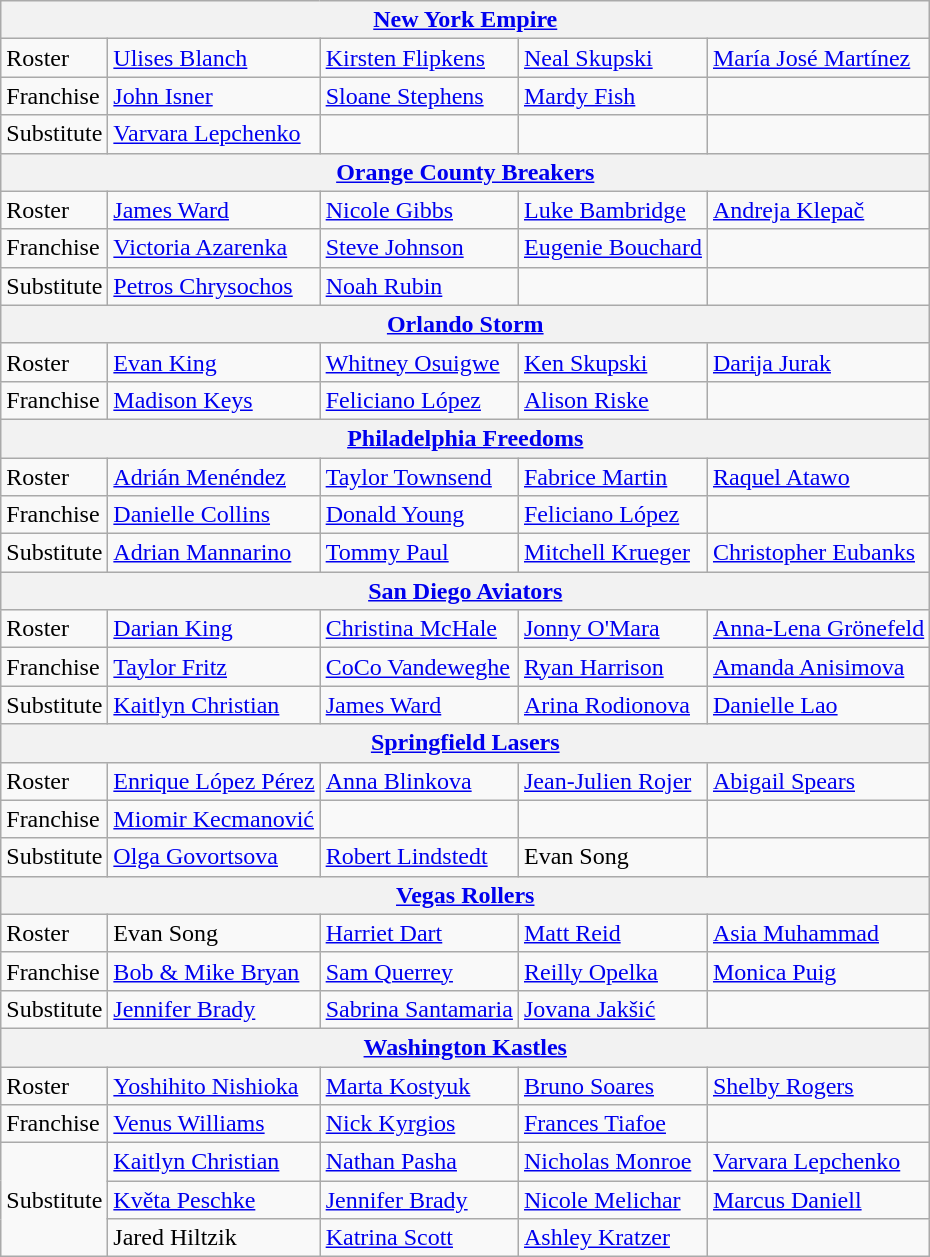<table class="wikitable">
<tr>
<th colspan="5"><a href='#'>New York Empire</a></th>
</tr>
<tr>
<td>Roster</td>
<td> <a href='#'>Ulises Blanch</a></td>
<td> <a href='#'>Kirsten Flipkens</a></td>
<td> <a href='#'>Neal Skupski</a></td>
<td> <a href='#'>María José Martínez</a></td>
</tr>
<tr>
<td>Franchise</td>
<td> <a href='#'>John Isner</a></td>
<td> <a href='#'>Sloane Stephens</a></td>
<td> <a href='#'>Mardy Fish</a></td>
<td></td>
</tr>
<tr>
<td>Substitute</td>
<td> <a href='#'>Varvara Lepchenko</a></td>
<td></td>
<td></td>
<td></td>
</tr>
<tr>
<th colspan="5"><a href='#'>Orange County Breakers</a></th>
</tr>
<tr>
<td>Roster</td>
<td> <a href='#'>James Ward</a></td>
<td> <a href='#'>Nicole Gibbs</a></td>
<td> <a href='#'>Luke Bambridge</a></td>
<td> <a href='#'>Andreja Klepač</a></td>
</tr>
<tr>
<td>Franchise</td>
<td> <a href='#'>Victoria Azarenka</a></td>
<td> <a href='#'>Steve Johnson</a></td>
<td> <a href='#'>Eugenie Bouchard</a></td>
<td></td>
</tr>
<tr>
<td>Substitute</td>
<td> <a href='#'>Petros Chrysochos</a></td>
<td> <a href='#'>Noah Rubin</a></td>
<td></td>
<td></td>
</tr>
<tr>
<th colspan="5"><a href='#'>Orlando Storm</a></th>
</tr>
<tr>
<td>Roster</td>
<td> <a href='#'>Evan King</a></td>
<td> <a href='#'>Whitney Osuigwe</a></td>
<td> <a href='#'>Ken Skupski</a></td>
<td> <a href='#'>Darija Jurak</a></td>
</tr>
<tr>
<td>Franchise</td>
<td> <a href='#'>Madison Keys</a></td>
<td> <a href='#'>Feliciano López</a></td>
<td> <a href='#'>Alison Riske</a></td>
<td></td>
</tr>
<tr>
<th colspan="5"><a href='#'>Philadelphia Freedoms</a></th>
</tr>
<tr>
<td>Roster</td>
<td> <a href='#'>Adrián Menéndez</a></td>
<td> <a href='#'>Taylor Townsend</a></td>
<td> <a href='#'>Fabrice Martin</a></td>
<td> <a href='#'>Raquel Atawo</a></td>
</tr>
<tr>
<td>Franchise</td>
<td> <a href='#'>Danielle Collins</a></td>
<td> <a href='#'>Donald Young</a></td>
<td> <a href='#'>Feliciano López</a></td>
<td></td>
</tr>
<tr>
<td>Substitute</td>
<td> <a href='#'>Adrian Mannarino</a></td>
<td> <a href='#'>Tommy Paul</a></td>
<td> <a href='#'>Mitchell Krueger</a></td>
<td> <a href='#'>Christopher Eubanks</a></td>
</tr>
<tr>
<th colspan="5"><a href='#'>San Diego Aviators</a></th>
</tr>
<tr>
<td>Roster</td>
<td> <a href='#'>Darian King</a></td>
<td> <a href='#'>Christina McHale</a></td>
<td> <a href='#'>Jonny O'Mara</a></td>
<td> <a href='#'>Anna-Lena Grönefeld</a></td>
</tr>
<tr>
<td>Franchise</td>
<td> <a href='#'>Taylor Fritz</a></td>
<td> <a href='#'>CoCo Vandeweghe</a></td>
<td> <a href='#'>Ryan Harrison</a></td>
<td> <a href='#'>Amanda Anisimova</a></td>
</tr>
<tr>
<td>Substitute</td>
<td> <a href='#'>Kaitlyn Christian</a></td>
<td> <a href='#'>James Ward</a></td>
<td> <a href='#'>Arina Rodionova</a></td>
<td> <a href='#'>Danielle Lao</a></td>
</tr>
<tr>
<th colspan="5"><a href='#'>Springfield Lasers</a></th>
</tr>
<tr>
<td>Roster</td>
<td> <a href='#'>Enrique López Pérez</a></td>
<td> <a href='#'>Anna Blinkova</a></td>
<td> <a href='#'>Jean-Julien Rojer</a></td>
<td> <a href='#'>Abigail Spears</a></td>
</tr>
<tr>
<td>Franchise</td>
<td> <a href='#'>Miomir Kecmanović</a></td>
<td></td>
<td></td>
<td></td>
</tr>
<tr>
<td>Substitute</td>
<td> <a href='#'>Olga Govortsova</a></td>
<td> <a href='#'>Robert Lindstedt</a></td>
<td> Evan Song</td>
<td></td>
</tr>
<tr>
<th colspan="5"><a href='#'>Vegas Rollers</a></th>
</tr>
<tr>
<td>Roster</td>
<td> Evan Song</td>
<td> <a href='#'>Harriet Dart</a></td>
<td> <a href='#'>Matt Reid</a></td>
<td> <a href='#'>Asia Muhammad</a></td>
</tr>
<tr>
<td>Franchise</td>
<td> <a href='#'>Bob & Mike Bryan</a></td>
<td> <a href='#'>Sam Querrey</a></td>
<td> <a href='#'>Reilly Opelka</a></td>
<td> <a href='#'>Monica Puig</a></td>
</tr>
<tr>
<td>Substitute</td>
<td> <a href='#'>Jennifer Brady</a></td>
<td> <a href='#'>Sabrina Santamaria</a></td>
<td> <a href='#'>Jovana Jakšić</a></td>
<td></td>
</tr>
<tr>
<th colspan="5"><a href='#'>Washington Kastles</a></th>
</tr>
<tr>
<td>Roster</td>
<td> <a href='#'>Yoshihito Nishioka</a></td>
<td> <a href='#'>Marta Kostyuk</a></td>
<td> <a href='#'>Bruno Soares</a></td>
<td> <a href='#'>Shelby Rogers</a></td>
</tr>
<tr>
<td>Franchise</td>
<td> <a href='#'>Venus Williams</a></td>
<td> <a href='#'>Nick Kyrgios</a></td>
<td> <a href='#'>Frances Tiafoe</a></td>
<td></td>
</tr>
<tr>
<td rowspan="3">Substitute</td>
<td> <a href='#'>Kaitlyn Christian</a></td>
<td> <a href='#'>Nathan Pasha</a></td>
<td> <a href='#'>Nicholas Monroe</a></td>
<td> <a href='#'>Varvara Lepchenko</a></td>
</tr>
<tr>
<td> <a href='#'>Květa Peschke</a></td>
<td> <a href='#'>Jennifer Brady</a></td>
<td> <a href='#'>Nicole Melichar</a></td>
<td> <a href='#'>Marcus Daniell</a></td>
</tr>
<tr>
<td> Jared Hiltzik</td>
<td> <a href='#'>Katrina Scott</a></td>
<td> <a href='#'>Ashley Kratzer</a></td>
<td></td>
</tr>
</table>
